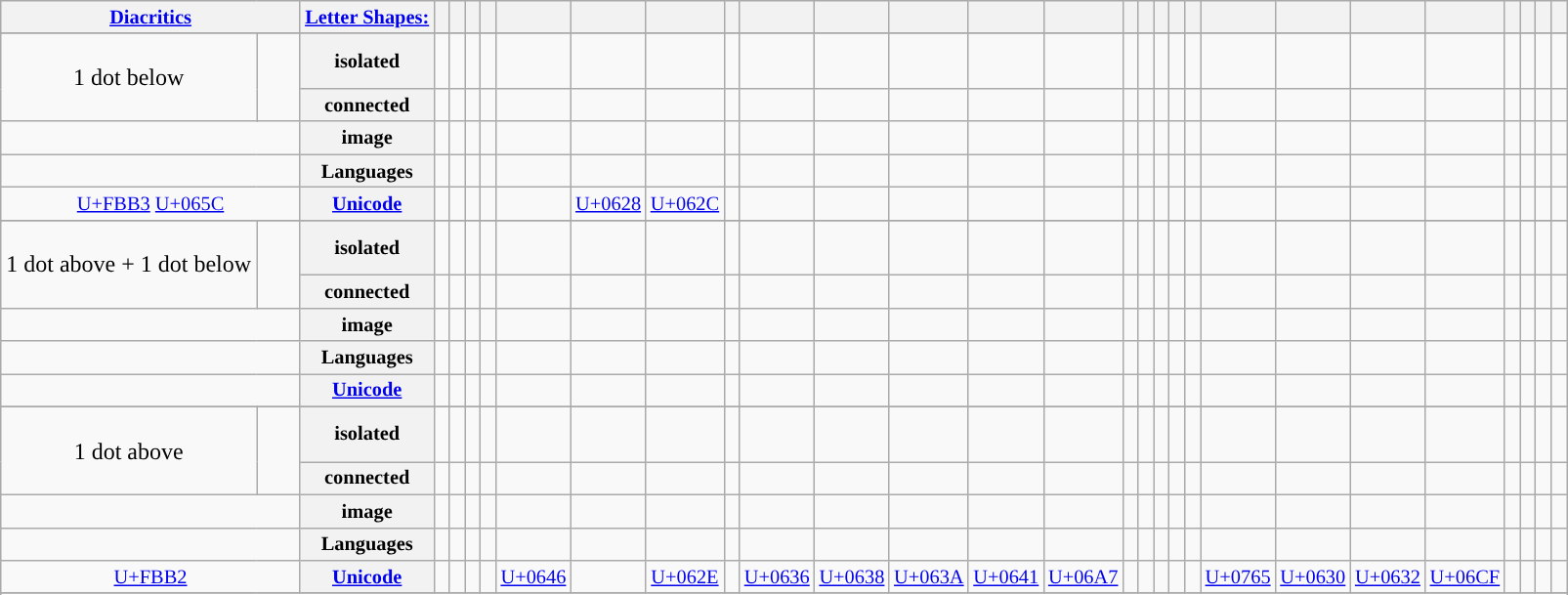<table class="wikitable" style="text-align:center;">
<tr>
<th colspan=4 style="font-size:85%;"><a href='#'>Diacritics</a> </th>
<th colspan=1 style="font-size:85%;"><a href='#'>Letter Shapes:</a> <br> </th>
<th style="font-size:150%;"></th>
<th style="font-size:150%;"></th>
<th style="font-size:150%;"></th>
<th style="font-size:150%;"></th>
<th style="font-size:150%;"></th>
<th style="font-size:150%;"></th>
<th style="font-size:150%;"></th>
<th style="font-size:150%;"></th>
<th style="font-size:150%;"></th>
<th style="font-size:150%;"></th>
<th style="font-size:150%;"></th>
<th colspan=2 style="font-size:150%;"></th>
<th colspan=2 style="font-size:150%;"></th>
<th style="font-size:150%;"></th>
<th style="font-size:150%;"></th>
<th style="font-size:150%;"></th>
<th style="font-size:150%;"></th>
<th style="font-size:150%;"></th>
<th style="font-size:150%;"></th>
<th style="font-size:150%;"></th>
<th style="font-size:150%;"></th>
<th style="font-size:150%;"></th>
<th style="font-size:150%;"></th>
<th style="font-size:150%;"></th>
<th style="font-size:150%;"></th>
<th style="font-size:150%;"></th>
</tr>
<tr>
</tr>
<tr>
<td colspan=1 rowspan=2>1 dot below</td>
<td colspan=3 rowspan=2 style="white-space:nowrap;font-size:200%;"></td>
<th colspan=1 style="font-size:85%;">isolated</th>
<td style="font-size:150%;color:#E3E6EB;"></td>
<td style="font-size:150%;color:#E3E6EB;"></td>
<td style="font-size:150%;color:#E3E6EB;"></td>
<td style="font-size:150%;color:#E3E6EB;"></td>
<td style="font-size:150%;color:#E3E6EB;"></td>
<td style="font-size:150%;"></td>
<td style="font-size:150%;"></td>
<td style="font-size:150%;color:#E3E6EB;"></td>
<td style="font-size:150%;color:#E3E6EB;"></td>
<td style="font-size:150%;color:#E3E6EB;"></td>
<td style="font-size:150%;color:#E3E6EB;"></td>
<td colspan=2 style="font-size:150%;color:#E3E6EB;"></td>
<td colspan=2 style="font-size:150%;color:#E3E6EB;"></td>
<td style="font-size:150%;color:#E3E6EB;"></td>
<td style="font-size:150%;color:#E3E6EB;"></td>
<td style="font-size:150%;color:#E3E6EB;"></td>
<td style="font-size:150%;color:#E3E6EB;"></td>
<td style="font-size:150%;color:#E3E6EB;"></td>
<td style="font-size:150%;color:#E3E6EB;"></td>
<td style="font-size:150%;color:#E3E6EB;"></td>
<td style="font-size:150%;color:#E3E6EB;"></td>
<td style="font-size:150%;color:#E3E6EB;"></td>
<td style="font-size:150%;color:#E3E6EB;"></td>
<td style="font-size:150%;color:#E3E6EB;"></td>
<td style="font-size:150%;color:#E3E6EB;"></td>
<td style="font-size:150%;color:#E3E6EB;"><br></td>
</tr>
<tr style="white-space:nowrap;">
<th colspan=1 style="font-size:85%;">connected</th>
<td></td>
<td></td>
<td></td>
<td></td>
<td></td>
<td></td>
<td></td>
<td></td>
<td></td>
<td></td>
<td></td>
<td colspan=2></td>
<td colspan=2></td>
<td></td>
<td></td>
<td></td>
<td></td>
<td></td>
<td></td>
<td></td>
<td></td>
<td></td>
<td></td>
<td></td>
<td></td>
<td style="white-space:nowrap"></td>
</tr>
<tr>
<td colspan=4></td>
<th colspan=1 style="font-size:85%;">image</th>
<td></td>
<td></td>
<td></td>
<td></td>
<td></td>
<td></td>
<td></td>
<td></td>
<td></td>
<td></td>
<td></td>
<td colspan=2></td>
<td colspan=2></td>
<td></td>
<td></td>
<td></td>
<td></td>
<td></td>
<td></td>
<td></td>
<td></td>
<td></td>
<td></td>
<td></td>
<td></td>
<td style="white-space:nowrap"></td>
</tr>
<tr style="font-size:85%;">
<td colspan=4></td>
<th colspan=1>Languages</th>
<td></td>
<td></td>
<td></td>
<td></td>
<td></td>
<td></td>
<td></td>
<td></td>
<td></td>
<td></td>
<td></td>
<td colspan=2></td>
<td colspan=2></td>
<td></td>
<td></td>
<td></td>
<td></td>
<td></td>
<td></td>
<td></td>
<td></td>
<td></td>
<td></td>
<td></td>
<td></td>
<td style="white-space:nowrap"></td>
</tr>
<tr style="font-size:85%;">
<td colspan=4 style="white-space:nowrap;"><a href='#'>U+FBB3</a> <a href='#'>U+065C</a></td>
<th colspan=1><a href='#'>Unicode</a></th>
<td></td>
<td></td>
<td></td>
<td></td>
<td></td>
<td> <a href='#'>U+0628</a></td>
<td> <a href='#'>U+062C</a></td>
<td></td>
<td></td>
<td></td>
<td></td>
<td colspan=2></td>
<td colspan=2></td>
<td></td>
<td></td>
<td></td>
<td></td>
<td></td>
<td></td>
<td></td>
<td></td>
<td></td>
<td></td>
<td></td>
<td></td>
<td style="white-space:nowrap"></td>
</tr>
<tr>
</tr>
<tr>
<td colspan=3 rowspan=2>1 dot above + 1 dot below</td>
<td colspan=1 rowspan=2 style="white-space:nowrap;font-size:200%;">  </td>
<th colspan=1 style="font-size:85%;">isolated</th>
<td style="font-size:150%;color:#E3E6EB;"></td>
<td style="font-size:150%;color:#E3E6EB;"></td>
<td style="font-size:150%;color:#E3E6EB;"></td>
<td style="font-size:150%;color:#E3E6EB;"></td>
<td style="font-size:150%;"></td>
<td style="font-size:150%;color:#E3E6EB;"></td>
<td style="font-size:150%;color:#E3E6EB;"></td>
<td style="font-size:150%;"></td>
<td style="font-size:150%;"></td>
<td style="font-size:150%;color:#E3E6EB;"></td>
<td style="font-size:150%;"></td>
<td colspan=2 style="font-size:150%;"></td>
<td colspan=2 style="font-size:150%;color:#E3E6EB;"></td>
<td style="font-size:150%;color:#E3E6EB;"></td>
<td style="font-size:150%;color:#E3E6EB;"></td>
<td style="font-size:150%;color:#E3E6EB;"></td>
<td style="font-size:150%;color:#E3E6EB;"></td>
<td style="font-size:150%;color:#E3E6EB;"></td>
<td style="font-size:150%;color:#E3E6EB;"></td>
<td style="font-size:150%;color:#E3E6EB;"></td>
<td style="font-size:150%;"></td>
<td style="font-size:150%;color:#E3E6EB;"></td>
<td style="font-size:150%;color:#E3E6EB;"></td>
<td style="font-size:150%;color:#E3E6EB;"></td>
<td style="font-size:150%;color:#E3E6EB;"></td>
<td style="font-size:150%;color:#E3E6EB;"><br></td>
</tr>
<tr style="white-space:nowrap;">
<th colspan=1 style="font-size:85%;">connected</th>
<td></td>
<td></td>
<td></td>
<td></td>
<td></td>
<td></td>
<td></td>
<td></td>
<td></td>
<td></td>
<td></td>
<td colspan=2></td>
<td colspan=2></td>
<td></td>
<td></td>
<td></td>
<td></td>
<td></td>
<td></td>
<td></td>
<td></td>
<td></td>
<td></td>
<td></td>
<td></td>
<td style="white-space:nowrap"></td>
</tr>
<tr>
<td colspan=4></td>
<th colspan=1 style="font-size:85%;">image</th>
<td></td>
<td></td>
<td></td>
<td></td>
<td></td>
<td></td>
<td></td>
<td></td>
<td></td>
<td></td>
<td></td>
<td colspan=2></td>
<td colspan=2></td>
<td></td>
<td></td>
<td></td>
<td></td>
<td></td>
<td></td>
<td></td>
<td></td>
<td></td>
<td></td>
<td></td>
<td></td>
<td style="white-space:nowrap"></td>
</tr>
<tr style="font-size:85%;">
<td colspan=4></td>
<th colspan=1>Languages</th>
<td></td>
<td></td>
<td></td>
<td></td>
<td></td>
<td></td>
<td></td>
<td></td>
<td></td>
<td></td>
<td></td>
<td colspan=2></td>
<td colspan=2></td>
<td></td>
<td></td>
<td></td>
<td></td>
<td></td>
<td></td>
<td></td>
<td></td>
<td></td>
<td></td>
<td></td>
<td></td>
<td style="white-space:nowrap"></td>
</tr>
<tr style="font-size:85%;">
<td colspan=4 style="white-space:nowrap;"></td>
<th colspan=1><a href='#'>Unicode</a></th>
<td></td>
<td></td>
<td></td>
<td></td>
<td></td>
<td></td>
<td></td>
<td></td>
<td></td>
<td></td>
<td></td>
<td colspan=2></td>
<td colspan=2></td>
<td></td>
<td></td>
<td></td>
<td></td>
<td></td>
<td></td>
<td></td>
<td></td>
<td></td>
<td></td>
<td></td>
<td></td>
<td style="white-space:nowrap"></td>
</tr>
<tr>
</tr>
<tr>
<td colspan=2 rowspan=2>1 dot above</td>
<td colspan=2 rowspan=2 rowspan=2 style="font-size:200%;">  </td>
<th colspan=1 style="font-size:85%;">isolated</th>
<td style="font-size:150%;color:#E3E6EB;"></td>
<td style="font-size:150%;color:#E3E6EB;"></td>
<td style="font-size:150%;color:#E3E6EB;"></td>
<td style="font-size:150%;color:#E3E6EB;"></td>
<td style="font-size:150%;"></td>
<td style="font-size:150%;color:#E3E6EB;"></td>
<td style="font-size:150%;"></td>
<td style="font-size:150%;color:#E3E6EB;"></td>
<td style="font-size:150%;"></td>
<td style="font-size:150%;"></td>
<td style="font-size:150%;"></td>
<td colspan=2></td>
<td colspan=2></td>
<td style="font-size:150%;color:#E3E6EB;"></td>
<td style="font-size:150%;color:#E3E6EB;"></td>
<td style="font-size:150%;color:#E3E6EB;"></td>
<td style="font-size:150%;color:#E3E6EB;"></td>
<td style="font-size:150%;color:#E3E6EB;"></td>
<td style="font-size:150%;"></td>
<td style="font-size:150%;"></td>
<td style="font-size:150%;"></td>
<td style="font-size:150%;"></td>
<td style="font-size:150%;color:#E3E6EB;"></td>
<td style="font-size:150%;color:#E3E6EB;"></td>
<td style="font-size:150%;color:#E3E6EB;"></td>
<td style="font-size:150%;color:#E3E6EB;"><br></td>
</tr>
<tr style="white-space:nowrap;">
<th colspan=1 style="font-size:85%;">connected</th>
<td></td>
<td></td>
<td></td>
<td></td>
<td></td>
<td></td>
<td></td>
<td></td>
<td></td>
<td></td>
<td></td>
<td colspan=2></td>
<td colspan=2></td>
<td></td>
<td></td>
<td></td>
<td></td>
<td></td>
<td></td>
<td></td>
<td></td>
<td></td>
<td></td>
<td></td>
<td></td>
<td style="white-space:nowrap"></td>
</tr>
<tr>
<td colspan=4></td>
<th colspan=1 style="font-size:85%;">image</th>
<td></td>
<td></td>
<td></td>
<td></td>
<td></td>
<td></td>
<td></td>
<td></td>
<td></td>
<td></td>
<td></td>
<td colspan=2></td>
<td colspan=2></td>
<td></td>
<td></td>
<td></td>
<td></td>
<td></td>
<td></td>
<td></td>
<td></td>
<td></td>
<td></td>
<td></td>
<td></td>
<td style="white-space:nowrap"></td>
</tr>
<tr style="font-size:85%;">
<td colspan=4></td>
<th colspan=1>Languages</th>
<td></td>
<td></td>
<td></td>
<td></td>
<td></td>
<td></td>
<td></td>
<td></td>
<td></td>
<td></td>
<td></td>
<td colspan=2></td>
<td colspan=2></td>
<td></td>
<td></td>
<td></td>
<td></td>
<td></td>
<td></td>
<td></td>
<td></td>
<td></td>
<td></td>
<td></td>
<td></td>
<td style="white-space:nowrap"></td>
</tr>
<tr style="font-size:85%;">
<td colspan=4 style="white-space:nowrap;"> <a href='#'>U+FBB2</a></td>
<th colspan=1><a href='#'>Unicode</a></th>
<td></td>
<td></td>
<td></td>
<td></td>
<td>  <a href='#'>U+0646</a></td>
<td></td>
<td>  <a href='#'>U+062E</a></td>
<td></td>
<td>  <a href='#'>U+0636</a></td>
<td>  <a href='#'>U+0638</a></td>
<td>  <a href='#'>U+063A</a></td>
<td colspan=2>  <a href='#'>U+0641</a></td>
<td colspan=2>  <a href='#'>U+06A7</a></td>
<td></td>
<td></td>
<td></td>
<td></td>
<td></td>
<td>  <a href='#'>U+0765</a></td>
<td>  <a href='#'>U+0630</a></td>
<td>  <a href='#'>U+0632</a></td>
<td>  <a href='#'>U+06CF</a></td>
<td></td>
<td></td>
<td></td>
<td style="white-space:nowrap"></td>
</tr>
<tr>
</tr>
<tr>
</tr>
</table>
